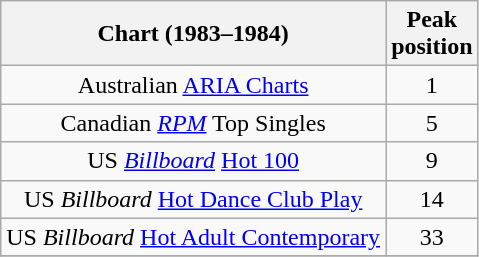<table class="wikitable sortable plainrowheaders" style="text-align:center">
<tr>
<th scope="col">Chart (1983–1984)</th>
<th scope="col">Peak<br>position</th>
</tr>
<tr>
<td>Australian <a href='#'>ARIA Charts</a></td>
<td style="text-align:center;">1</td>
</tr>
<tr>
<td>Canadian <em><a href='#'>RPM</a></em> Top Singles</td>
<td style="text-align:center;">5</td>
</tr>
<tr>
<td>US <em><a href='#'>Billboard</a></em> <a href='#'>Hot 100</a></td>
<td style="text-align:center;">9</td>
</tr>
<tr>
<td>US <em>Billboard</em> <a href='#'>Hot Dance Club Play</a></td>
<td style="text-align:center;">14</td>
</tr>
<tr>
<td>US <em>Billboard</em> <a href='#'>Hot Adult Contemporary</a></td>
<td style="text-align:center;">33</td>
</tr>
<tr>
</tr>
</table>
